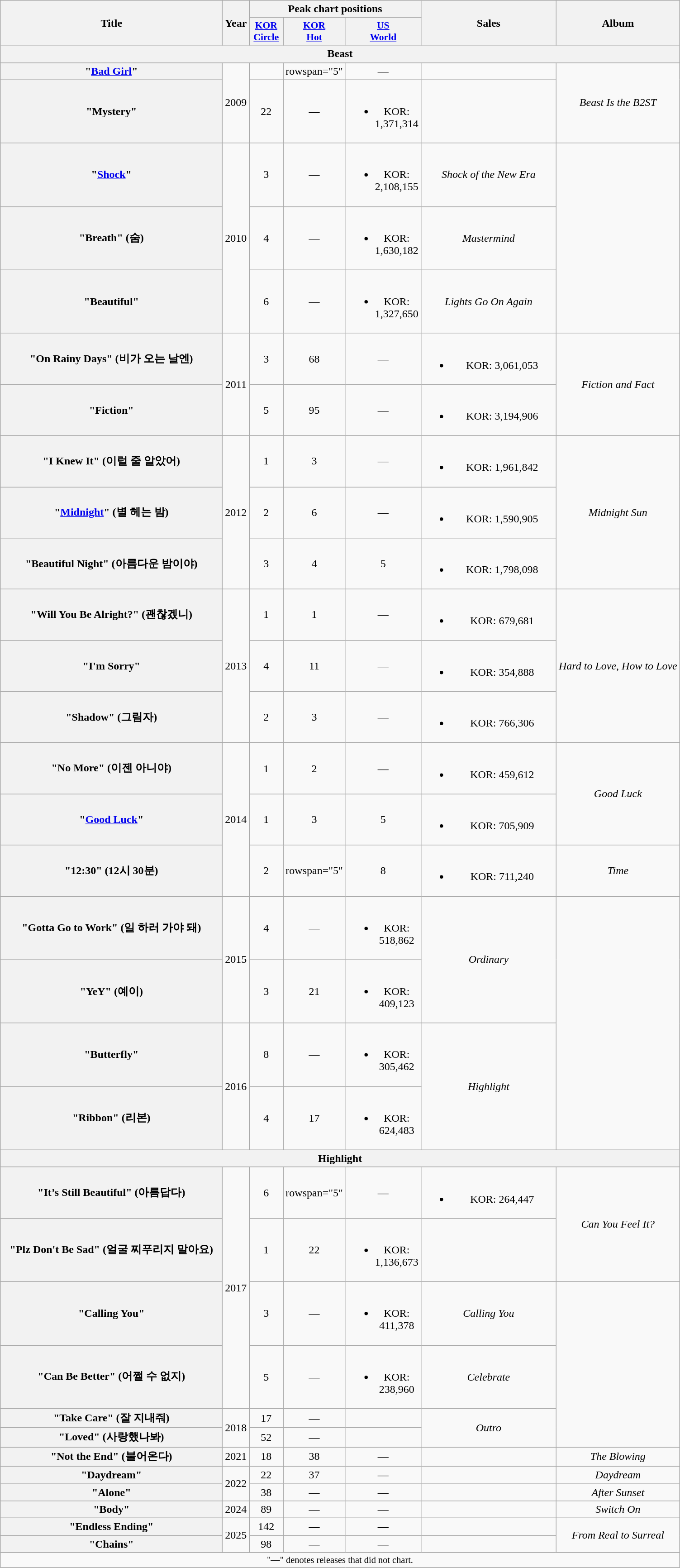<table class="wikitable plainrowheaders" style="text-align:center;">
<tr>
<th rowspan="2" scope="col" style="width:20em;">Title</th>
<th rowspan="2" scope="col">Year</th>
<th colspan="3" scope="col">Peak chart positions</th>
<th rowspan="2" scope="col" style="width:12em;">Sales</th>
<th rowspan="2" scope="col">Album</th>
</tr>
<tr>
<th scope="col" style="width:3em;font-size:90%;"><a href='#'>KOR<br>Circle</a><br></th>
<th scope="col" style="width:3em;font-size:90%;"><a href='#'>KOR<br>Hot</a><br></th>
<th scope="col" style="width:3em;font-size:90%;"><a href='#'>US<br>World</a><br></th>
</tr>
<tr>
<th colspan="10">Beast</th>
</tr>
<tr>
<th scope="row">"<a href='#'>Bad Girl</a>"</th>
<td rowspan="2">2009</td>
<td></td>
<td>rowspan="5" </td>
<td>—</td>
<td></td>
<td rowspan="2"><em>Beast Is the B2ST</em></td>
</tr>
<tr>
<th scope="row">"Mystery"</th>
<td>22</td>
<td>—</td>
<td><br><ul><li>KOR: 1,371,314</li></ul></td>
</tr>
<tr>
<th scope="row">"<a href='#'>Shock</a>"</th>
<td rowspan="3">2010</td>
<td>3</td>
<td>—</td>
<td><br><ul><li>KOR: 2,108,155</li></ul></td>
<td rowspan="1"><em>Shock of the New Era</em></td>
</tr>
<tr>
<th scope="row">"Breath" (숨)</th>
<td>4</td>
<td>—</td>
<td><br><ul><li>KOR: 1,630,182</li></ul></td>
<td><em>Mastermind</em></td>
</tr>
<tr>
<th scope="row">"Beautiful"</th>
<td>6</td>
<td>—</td>
<td><br><ul><li>KOR: 1,327,650</li></ul></td>
<td><em>Lights Go On Again</em></td>
</tr>
<tr>
<th scope="row">"On Rainy Days" (비가 오는 날엔)</th>
<td rowspan="2">2011</td>
<td>3</td>
<td>68</td>
<td>—</td>
<td><br><ul><li>KOR: 3,061,053</li></ul></td>
<td rowspan="2"><em>Fiction and Fact</em></td>
</tr>
<tr>
<th scope="row">"Fiction"</th>
<td>5</td>
<td>95</td>
<td>—</td>
<td><br><ul><li>KOR: 3,194,906</li></ul></td>
</tr>
<tr>
<th scope="row">"I Knew It" (이럴 줄 알았어)</th>
<td rowspan="3">2012</td>
<td>1</td>
<td>3</td>
<td>—</td>
<td><br><ul><li>KOR: 1,961,842</li></ul></td>
<td rowspan="3"><em>Midnight Sun</em></td>
</tr>
<tr>
<th scope="row">"<a href='#'>Midnight</a>" (별 헤는 밤)</th>
<td>2</td>
<td>6</td>
<td>—</td>
<td><br><ul><li>KOR: 1,590,905</li></ul></td>
</tr>
<tr>
<th scope="row">"Beautiful Night" (아름다운 밤이야)</th>
<td>3</td>
<td>4</td>
<td>5</td>
<td><br><ul><li>KOR: 1,798,098</li></ul></td>
</tr>
<tr>
<th scope="row">"Will You Be Alright?" (괜찮겠니)</th>
<td rowspan="3">2013</td>
<td>1</td>
<td>1</td>
<td>—</td>
<td><br><ul><li>KOR: 679,681</li></ul></td>
<td rowspan="3"><em>Hard to Love, How to Love</em></td>
</tr>
<tr>
<th scope="row">"I'm Sorry"</th>
<td>4</td>
<td>11</td>
<td>—</td>
<td><br><ul><li>KOR: 354,888</li></ul></td>
</tr>
<tr>
<th scope="row">"Shadow" (그림자)</th>
<td>2</td>
<td>3</td>
<td>—</td>
<td><br><ul><li>KOR: 766,306</li></ul></td>
</tr>
<tr>
<th scope="row">"No More" (이젠 아니야)</th>
<td rowspan="3">2014</td>
<td>1</td>
<td>2</td>
<td>—</td>
<td><br><ul><li>KOR: 459,612</li></ul></td>
<td rowspan="2"><em>Good Luck</em></td>
</tr>
<tr>
<th scope="row">"<a href='#'>Good Luck</a>"</th>
<td>1</td>
<td>3</td>
<td>5</td>
<td><br><ul><li>KOR: 705,909</li></ul></td>
</tr>
<tr>
<th scope="row">"12:30" (12시 30분)</th>
<td>2</td>
<td>rowspan="5" </td>
<td>8</td>
<td><br><ul><li>KOR: 711,240</li></ul></td>
<td><em>Time</em></td>
</tr>
<tr>
<th scope="row">"Gotta Go to Work" (일 하러 가야 돼)</th>
<td rowspan="2">2015</td>
<td>4</td>
<td>—</td>
<td><br><ul><li>KOR: 518,862</li></ul></td>
<td rowspan="2"><em>Ordinary</em></td>
</tr>
<tr>
<th scope="row">"YeY" (예이)</th>
<td>3</td>
<td>21</td>
<td><br><ul><li>KOR: 409,123</li></ul></td>
</tr>
<tr>
<th scope="row">"Butterfly"</th>
<td rowspan="2">2016</td>
<td>8</td>
<td>—</td>
<td><br><ul><li>KOR: 305,462</li></ul></td>
<td rowspan="2"><em>Highlight</em></td>
</tr>
<tr>
<th scope="row">"Ribbon" (리본)</th>
<td>4</td>
<td>17</td>
<td><br><ul><li>KOR: 624,483</li></ul></td>
</tr>
<tr>
<th colspan="10">Highlight</th>
</tr>
<tr>
<th scope="row">"It’s Still Beautiful" (아름답다)</th>
<td rowspan="4">2017</td>
<td>6</td>
<td>rowspan="5" </td>
<td>—</td>
<td><br><ul><li>KOR: 264,447</li></ul></td>
<td rowspan="2"><em>Can You Feel It?</em></td>
</tr>
<tr>
<th scope="row">"Plz Don't Be Sad" (얼굴 찌푸리지 말아요)</th>
<td>1</td>
<td>22</td>
<td><br><ul><li>KOR: 1,136,673</li></ul></td>
</tr>
<tr>
<th scope="row">"Calling You"</th>
<td>3</td>
<td>—</td>
<td><br><ul><li>KOR: 411,378</li></ul></td>
<td><em>Calling You</em></td>
</tr>
<tr>
<th scope="row">"Can Be Better" (어쩔 수 없지)</th>
<td>5</td>
<td>—</td>
<td><br><ul><li>KOR: 238,960</li></ul></td>
<td><em>Celebrate</em></td>
</tr>
<tr>
<th scope="row">"Take Care" (잘 지내줘)</th>
<td rowspan="2">2018</td>
<td>17</td>
<td>—</td>
<td></td>
<td rowspan="2"><em>Outro</em></td>
</tr>
<tr>
<th scope="row">"Loved" (사랑했나봐)</th>
<td>52</td>
<td>—</td>
<td></td>
</tr>
<tr>
<th scope="row">"Not the End" (불어온다)</th>
<td>2021</td>
<td>18</td>
<td>38</td>
<td>—</td>
<td></td>
<td><em>The Blowing</em></td>
</tr>
<tr>
<th scope="row">"Daydream"</th>
<td rowspan="2">2022</td>
<td>22</td>
<td>37</td>
<td>—</td>
<td></td>
<td><em>Daydream</em></td>
</tr>
<tr>
<th scope="row">"Alone"</th>
<td>38</td>
<td>—</td>
<td>—</td>
<td></td>
<td><em>After Sunset</em></td>
</tr>
<tr>
<th scope="row">"Body"</th>
<td>2024</td>
<td>89</td>
<td>—</td>
<td>—</td>
<td></td>
<td><em>Switch On</em></td>
</tr>
<tr>
<th scope="row">"Endless Ending"</th>
<td rowspan="2">2025</td>
<td>142</td>
<td>—</td>
<td>—</td>
<td></td>
<td rowspan="2"><em>From Real to Surreal</em></td>
</tr>
<tr>
<th scope="row">"Chains"</th>
<td>98</td>
<td>—</td>
<td>—</td>
<td></td>
</tr>
<tr>
<td colspan="7" style="font-size:85%">"—" denotes releases that did not chart.</td>
</tr>
</table>
